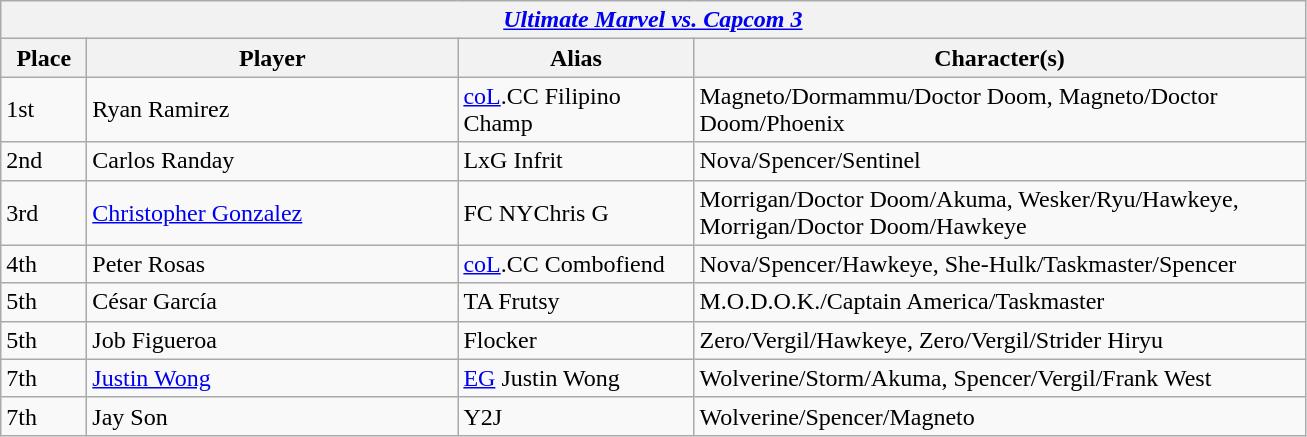<table class="wikitable">
<tr>
<th colspan="4" style="text-align:center;"><strong><em><a href='#'>Ultimate Marvel vs. Capcom 3</a></em></strong></th>
</tr>
<tr>
<th style="width:50px;">Place</th>
<th style="width:180px;">Player</th>
<th style="width:150px;">Alias</th>
<th style="width:300px;">Character(s)</th>
</tr>
<tr>
<td>1st</td>
<td> Ryan Ramirez</td>
<td><a href='#'>coL</a>.CC Filipino Champ</td>
<td style="width:300pt;">Magneto/Dormammu/Doctor Doom, Magneto/Doctor Doom/Phoenix</td>
</tr>
<tr>
<td>2nd</td>
<td> Carlos Randay</td>
<td>LxG Infrit</td>
<td style="width:300pt;">Nova/Spencer/Sentinel</td>
</tr>
<tr>
<td>3rd</td>
<td> <a href='#'>Christopher Gonzalez</a></td>
<td>FC NYChris G</td>
<td style="width:300pt;">Morrigan/Doctor Doom/Akuma, Wesker/Ryu/Hawkeye, Morrigan/Doctor Doom/Hawkeye</td>
</tr>
<tr>
<td>4th</td>
<td> Peter Rosas</td>
<td><a href='#'>coL</a>.CC Combofiend</td>
<td style="width:300pt;">Nova/Spencer/Hawkeye, She-Hulk/Taskmaster/Spencer</td>
</tr>
<tr>
<td>5th</td>
<td style="width:180pt;"> César García</td>
<td>TA Frutsy</td>
<td style="width:300pt;">M.O.D.O.K./Captain America/Taskmaster</td>
</tr>
<tr>
<td>5th</td>
<td> Job Figueroa</td>
<td>Flocker</td>
<td style="width:300pt;">Zero/Vergil/Hawkeye, Zero/Vergil/Strider Hiryu</td>
</tr>
<tr>
<td>7th</td>
<td> <a href='#'>Justin Wong</a></td>
<td><a href='#'>EG</a> Justin Wong</td>
<td style="width:300pt;">Wolverine/Storm/Akuma, Spencer/Vergil/Frank West</td>
</tr>
<tr>
<td>7th</td>
<td> Jay Son</td>
<td>Y2J</td>
<td style="width:300pt;">Wolverine/Spencer/Magneto</td>
</tr>
</table>
